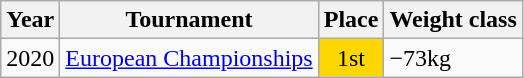<table class=wikitable>
<tr>
<th>Year</th>
<th>Tournament</th>
<th>Place</th>
<th>Weight class</th>
</tr>
<tr>
<td>2020</td>
<td><a href='#'>European Championships</a></td>
<td bgcolor="gold" align="center">1st</td>
<td>−73kg</td>
</tr>
</table>
